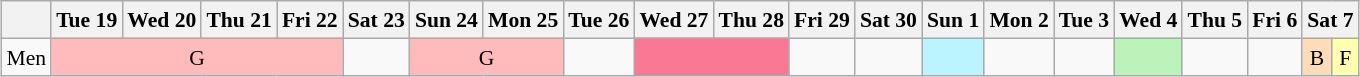<table class="wikitable" style="margin:0.5em auto; font-size:90%; line-height:1.25em; text-align:center">
<tr>
<th></th>
<th>Tue 19</th>
<th>Wed 20</th>
<th>Thu 21</th>
<th>Fri 22</th>
<th>Sat 23</th>
<th>Sun 24</th>
<th>Mon 25</th>
<th>Tue 26</th>
<th>Wed 27</th>
<th>Thu 28</th>
<th>Fri 29</th>
<th>Sat 30</th>
<th>Sun 1</th>
<th>Mon 2</th>
<th>Tue 3</th>
<th>Wed 4</th>
<th>Thu 5</th>
<th>Fri 6</th>
<th colspan="2">Sat 7</th>
</tr>
<tr>
<td align="left">Men</td>
<td colspan="4" bgcolor="#FFBBBB">G</td>
<td></td>
<td colspan="2" bgcolor="#FFBBBB">G</td>
<td></td>
<td colspan="2" bgcolor="#FA7894"></td>
<td></td>
<td></td>
<td bgcolor="#BBF3FF"></td>
<td></td>
<td></td>
<td bgcolor="#BBF3BB"></td>
<td></td>
<td></td>
<td bgcolor="#FEDCBA">B</td>
<td bgcolor="#FFFFB">F</td>
</tr>
</table>
